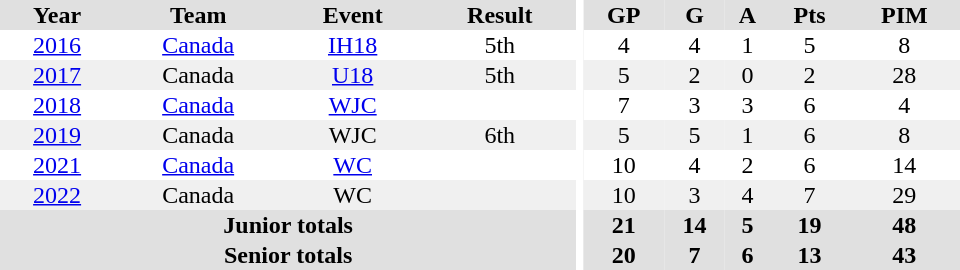<table border="0" cellpadding="1" cellspacing="0" ID="Table3" style="text-align:center; width:40em">
<tr ALIGN="center" bgcolor="#e0e0e0">
<th>Year</th>
<th>Team</th>
<th>Event</th>
<th>Result</th>
<th rowspan="99" bgcolor="#ffffff"></th>
<th>GP</th>
<th>G</th>
<th>A</th>
<th>Pts</th>
<th>PIM</th>
</tr>
<tr>
<td><a href='#'>2016</a></td>
<td><a href='#'>Canada</a></td>
<td><a href='#'>IH18</a></td>
<td>5th</td>
<td>4</td>
<td>4</td>
<td>1</td>
<td>5</td>
<td>8</td>
</tr>
<tr bgcolor="#f0f0f0">
<td><a href='#'>2017</a></td>
<td>Canada</td>
<td><a href='#'>U18</a></td>
<td>5th</td>
<td>5</td>
<td>2</td>
<td>0</td>
<td>2</td>
<td>28</td>
</tr>
<tr>
<td><a href='#'>2018</a></td>
<td><a href='#'>Canada</a></td>
<td><a href='#'>WJC</a></td>
<td></td>
<td>7</td>
<td>3</td>
<td>3</td>
<td>6</td>
<td>4</td>
</tr>
<tr bgcolor="#f0f0f0">
<td><a href='#'>2019</a></td>
<td>Canada</td>
<td>WJC</td>
<td>6th</td>
<td>5</td>
<td>5</td>
<td>1</td>
<td>6</td>
<td>8</td>
</tr>
<tr>
<td><a href='#'>2021</a></td>
<td><a href='#'>Canada</a></td>
<td><a href='#'>WC</a></td>
<td></td>
<td>10</td>
<td>4</td>
<td>2</td>
<td>6</td>
<td>14</td>
</tr>
<tr bgcolor="#f0f0f0">
<td><a href='#'>2022</a></td>
<td>Canada</td>
<td>WC</td>
<td></td>
<td>10</td>
<td>3</td>
<td>4</td>
<td>7</td>
<td>29</td>
</tr>
<tr bgcolor="#e0e0e0">
<th colspan="4">Junior totals</th>
<th>21</th>
<th>14</th>
<th>5</th>
<th>19</th>
<th>48</th>
</tr>
<tr bgcolor="#e0e0e0">
<th colspan="4">Senior totals</th>
<th>20</th>
<th>7</th>
<th>6</th>
<th>13</th>
<th>43</th>
</tr>
</table>
